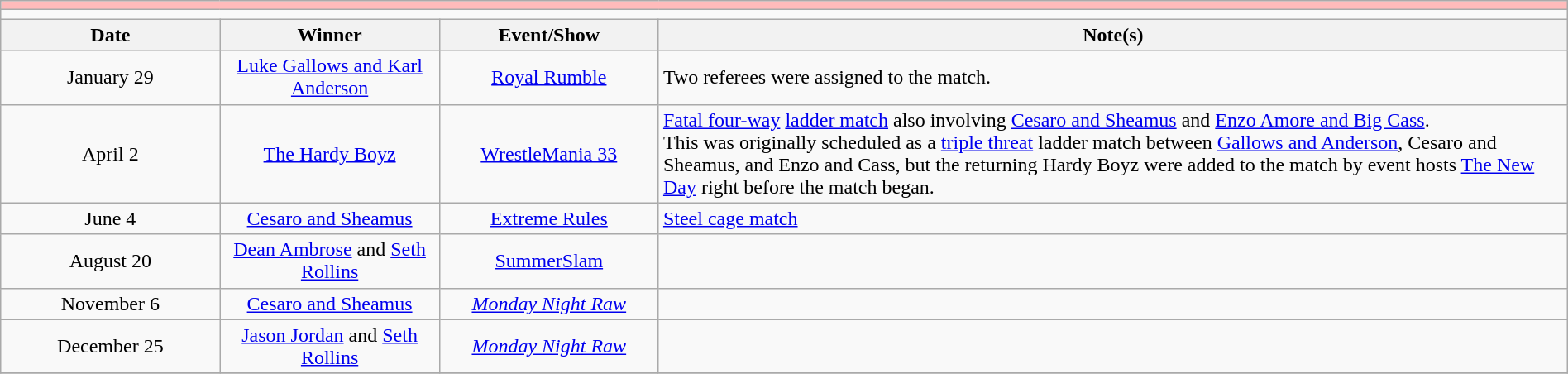<table class="wikitable" style="text-align:center; width:100%;">
<tr style="background:#FBB;">
<td colspan="5"></td>
</tr>
<tr>
<td colspan="5"><strong></strong></td>
</tr>
<tr>
<th width=14%>Date</th>
<th width=14%>Winner</th>
<th width=14%>Event/Show</th>
<th width=58%>Note(s)</th>
</tr>
<tr>
<td>January 29</td>
<td><a href='#'>Luke Gallows and Karl Anderson</a></td>
<td><a href='#'>Royal Rumble</a><br></td>
<td align=left>Two referees were assigned to the match.</td>
</tr>
<tr>
<td>April 2</td>
<td><a href='#'>The Hardy Boyz</a><br></td>
<td><a href='#'>WrestleMania 33</a></td>
<td align=left><a href='#'>Fatal four-way</a> <a href='#'>ladder match</a> also involving <a href='#'>Cesaro and Sheamus</a> and <a href='#'>Enzo Amore and Big Cass</a>.<br>This was originally scheduled as a <a href='#'>triple threat</a> ladder match between <a href='#'>Gallows and Anderson</a>, Cesaro and Sheamus, and Enzo and Cass, but the returning Hardy Boyz were added to the match by event hosts <a href='#'>The New Day</a> right before the match began.</td>
</tr>
<tr>
<td>June 4</td>
<td><a href='#'>Cesaro and Sheamus</a></td>
<td><a href='#'>Extreme Rules</a></td>
<td align=left><a href='#'>Steel cage match</a></td>
</tr>
<tr>
<td>August 20</td>
<td><a href='#'>Dean Ambrose</a> and <a href='#'>Seth Rollins</a></td>
<td><a href='#'>SummerSlam</a></td>
<td align=left></td>
</tr>
<tr>
<td>November 6</td>
<td><a href='#'>Cesaro and Sheamus</a></td>
<td><em><a href='#'>Monday Night Raw</a></em></td>
<td align=left></td>
</tr>
<tr>
<td>December 25</td>
<td><a href='#'>Jason Jordan</a> and <a href='#'>Seth Rollins</a></td>
<td><em><a href='#'>Monday Night Raw</a></em></td>
<td align=left></td>
</tr>
<tr>
</tr>
</table>
